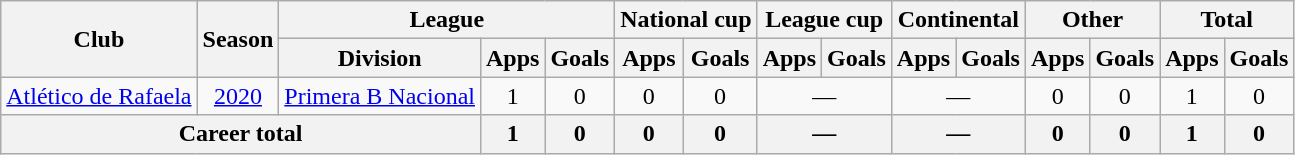<table class="wikitable" style="text-align:center">
<tr>
<th rowspan="2">Club</th>
<th rowspan="2">Season</th>
<th colspan="3">League</th>
<th colspan="2">National cup</th>
<th colspan="2">League cup</th>
<th colspan="2">Continental</th>
<th colspan="2">Other</th>
<th colspan="2">Total</th>
</tr>
<tr>
<th>Division</th>
<th>Apps</th>
<th>Goals</th>
<th>Apps</th>
<th>Goals</th>
<th>Apps</th>
<th>Goals</th>
<th>Apps</th>
<th>Goals</th>
<th>Apps</th>
<th>Goals</th>
<th>Apps</th>
<th>Goals</th>
</tr>
<tr>
<td><a href='#'>Atlético de Rafaela</a></td>
<td><a href='#'>2020</a></td>
<td><a href='#'>Primera B Nacional</a></td>
<td>1</td>
<td>0</td>
<td>0</td>
<td>0</td>
<td colspan="2">—</td>
<td colspan="2">—</td>
<td>0</td>
<td>0</td>
<td>1</td>
<td>0</td>
</tr>
<tr>
<th colspan="3">Career total</th>
<th>1</th>
<th>0</th>
<th>0</th>
<th>0</th>
<th colspan="2">—</th>
<th colspan="2">—</th>
<th>0</th>
<th>0</th>
<th>1</th>
<th>0</th>
</tr>
</table>
